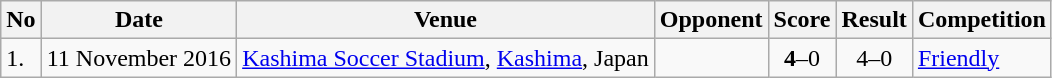<table class="wikitable" style="font-size:100%;">
<tr>
<th>No</th>
<th>Date</th>
<th>Venue</th>
<th>Opponent</th>
<th>Score</th>
<th>Result</th>
<th>Competition</th>
</tr>
<tr>
<td>1.</td>
<td>11 November 2016</td>
<td><a href='#'>Kashima Soccer Stadium</a>, <a href='#'>Kashima</a>, Japan</td>
<td></td>
<td align=center><strong>4</strong>–0</td>
<td align=center>4–0</td>
<td><a href='#'>Friendly</a></td>
</tr>
</table>
